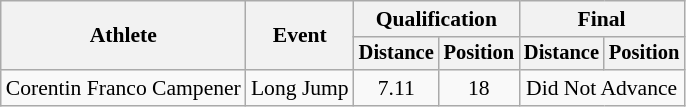<table class=wikitable style="font-size:90%">
<tr>
<th rowspan="2">Athlete</th>
<th rowspan="2">Event</th>
<th colspan="2">Qualification</th>
<th colspan="2">Final</th>
</tr>
<tr style="font-size:95%">
<th>Distance</th>
<th>Position</th>
<th>Distance</th>
<th>Position</th>
</tr>
<tr align=center>
<td align=left>Corentin Franco Campener</td>
<td align=left>Long Jump</td>
<td>7.11</td>
<td>18</td>
<td colspan=2>Did Not Advance</td>
</tr>
</table>
